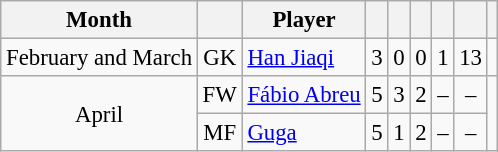<table class="wikitable sortable" style="text-align:center; font-size:95%;">
<tr>
<th>Month</th>
<th></th>
<th>Player</th>
<th></th>
<th></th>
<th></th>
<th></th>
<th></th>
<th class="unsortable"></th>
</tr>
<tr>
<td data-sort-value="1">February and March</td>
<td>GK</td>
<td style="text-align:left;" data-sort-value="Han"> <a href='#'>Han Jiaqi</a></td>
<td>3</td>
<td>0</td>
<td>0</td>
<td>1</td>
<td>13</td>
<td></td>
</tr>
<tr>
<td rowspan="2", data-sort-value="2">April</td>
<td>FW</td>
<td style="text-align:left;" data-sort-value="Abreu"> <a href='#'>Fábio Abreu</a></td>
<td>5</td>
<td>3</td>
<td>2</td>
<td>–</td>
<td>–</td>
<td rowspan="2"></td>
</tr>
<tr>
<td>MF</td>
<td style="text-align:left;" data-sort-value="Guga"> <a href='#'>Guga</a></td>
<td>5</td>
<td>1</td>
<td>2</td>
<td>–</td>
<td>–</td>
</tr>
</table>
